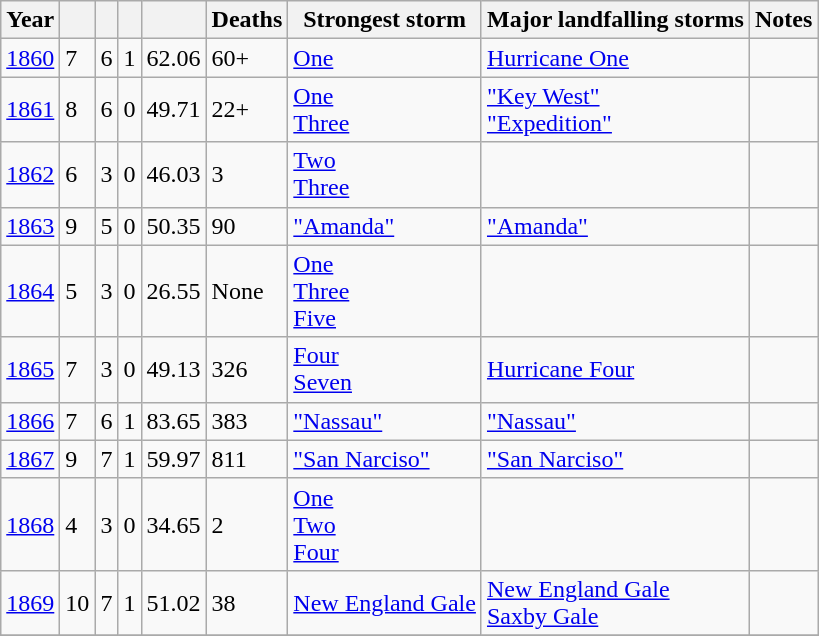<table class="wikitable sortable">
<tr>
<th>Year</th>
<th></th>
<th></th>
<th></th>
<th></th>
<th>Deaths</th>
<th>Strongest storm</th>
<th>Major landfalling storms</th>
<th>Notes</th>
</tr>
<tr>
<td><a href='#'>1860</a></td>
<td>7</td>
<td>6</td>
<td>1</td>
<td>62.06</td>
<td>60+</td>
<td> <a href='#'>One</a></td>
<td> <a href='#'>Hurricane One</a></td>
<td></td>
</tr>
<tr>
<td><a href='#'>1861</a></td>
<td>8</td>
<td>6</td>
<td>0</td>
<td>49.71</td>
<td>22+</td>
<td> <a href='#'>One</a><br> <a href='#'>Three</a></td>
<td> <a href='#'>"Key West"</a><br> <a href='#'>"Expedition"</a></td>
<td></td>
</tr>
<tr>
<td><a href='#'>1862</a></td>
<td>6</td>
<td>3</td>
<td>0</td>
<td>46.03</td>
<td>3</td>
<td> <a href='#'>Two</a><br> <a href='#'>Three</a></td>
<td></td>
<td></td>
</tr>
<tr>
<td><a href='#'>1863</a></td>
<td>9</td>
<td>5</td>
<td>0</td>
<td>50.35</td>
<td>90</td>
<td> <a href='#'>"Amanda"</a></td>
<td> <a href='#'>"Amanda"</a></td>
<td></td>
</tr>
<tr>
<td><a href='#'>1864</a></td>
<td>5</td>
<td>3</td>
<td>0</td>
<td>26.55</td>
<td>None</td>
<td> <a href='#'>One</a><br> <a href='#'>Three</a><br> <a href='#'>Five</a></td>
<td></td>
<td></td>
</tr>
<tr>
<td><a href='#'>1865</a></td>
<td>7</td>
<td>3</td>
<td>0</td>
<td>49.13</td>
<td>326</td>
<td> <a href='#'>Four</a><br> <a href='#'>Seven</a></td>
<td> <a href='#'>Hurricane Four</a></td>
<td></td>
</tr>
<tr>
<td><a href='#'>1866</a></td>
<td>7</td>
<td>6</td>
<td>1</td>
<td>83.65</td>
<td>383</td>
<td> <a href='#'>"Nassau"</a></td>
<td> <a href='#'>"Nassau"</a></td>
<td></td>
</tr>
<tr>
<td><a href='#'>1867</a></td>
<td>9</td>
<td>7</td>
<td>1</td>
<td>59.97</td>
<td>811</td>
<td> <a href='#'>"San Narciso"</a></td>
<td> <a href='#'>"San Narciso"</a></td>
<td></td>
</tr>
<tr>
<td><a href='#'>1868</a></td>
<td>4</td>
<td>3</td>
<td>0</td>
<td>34.65</td>
<td>2</td>
<td> <a href='#'>One</a><br> <a href='#'>Two</a><br> <a href='#'>Four</a></td>
<td></td>
<td></td>
</tr>
<tr>
<td><a href='#'>1869</a></td>
<td>10</td>
<td>7</td>
<td>1</td>
<td>51.02</td>
<td>38</td>
<td> <a href='#'>New England Gale</a></td>
<td> <a href='#'>New England Gale</a><br> <a href='#'>Saxby Gale</a></td>
<td></td>
</tr>
<tr>
</tr>
</table>
